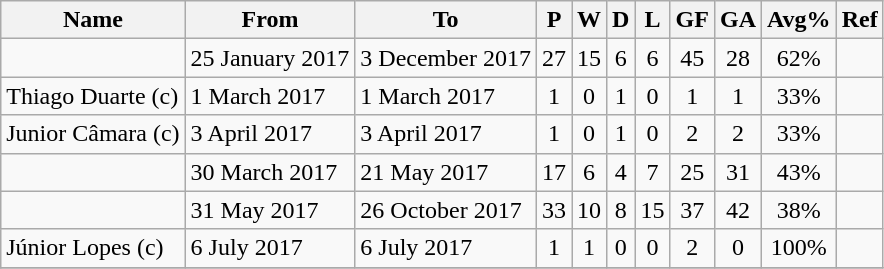<table class="wikitable sortable">
<tr>
<th>Name</th>
<th>From</th>
<th class="unsortable">To</th>
<th>P</th>
<th>W</th>
<th>D</th>
<th>L</th>
<th>GF</th>
<th>GA</th>
<th>Avg%</th>
<th>Ref</th>
</tr>
<tr>
<td align=left> </td>
<td align=left>25 January 2017</td>
<td align=left>3 December 2017</td>
<td align=center>27</td>
<td align=center>15</td>
<td align=center>6</td>
<td align=center>6</td>
<td align=center>45</td>
<td align=center>28</td>
<td align=center>62%</td>
<td align=center></td>
</tr>
<tr>
<td align=left> Thiago Duarte (c)</td>
<td align=left>1 March 2017</td>
<td align=left>1 March 2017</td>
<td align=center>1</td>
<td align=center>0</td>
<td align=center>1</td>
<td align=center>0</td>
<td align=center>1</td>
<td align=center>1</td>
<td align=center>33%</td>
<td align=center></td>
</tr>
<tr>
<td align=left> Junior Câmara (c)</td>
<td align=left>3 April 2017</td>
<td align=left>3 April 2017</td>
<td align=center>1</td>
<td align=center>0</td>
<td align=center>1</td>
<td align=center>0</td>
<td align=center>2</td>
<td align=center>2</td>
<td align=center>33%</td>
<td align=center></td>
</tr>
<tr>
<td align=left> </td>
<td align=left>30 March 2017</td>
<td align=left>21 May 2017</td>
<td align=center>17</td>
<td align=center>6</td>
<td align=center>4</td>
<td align=center>7</td>
<td align=center>25</td>
<td align=center>31</td>
<td align=center>43%</td>
<td align=center></td>
</tr>
<tr>
<td align=left> </td>
<td align=left>31 May 2017</td>
<td align=left>26 October 2017</td>
<td align=center>33</td>
<td align=center>10</td>
<td align=center>8</td>
<td align=center>15</td>
<td align=center>37</td>
<td align=center>42</td>
<td align=center>38%</td>
<td align=center></td>
</tr>
<tr>
<td align=left> Júnior Lopes (c)</td>
<td align=left>6 July 2017</td>
<td align=left>6 July 2017</td>
<td align=center>1</td>
<td align=center>1</td>
<td align=center>0</td>
<td align=center>0</td>
<td align=center>2</td>
<td align=center>0</td>
<td align=center>100%</td>
<td align=center></td>
</tr>
<tr>
</tr>
</table>
